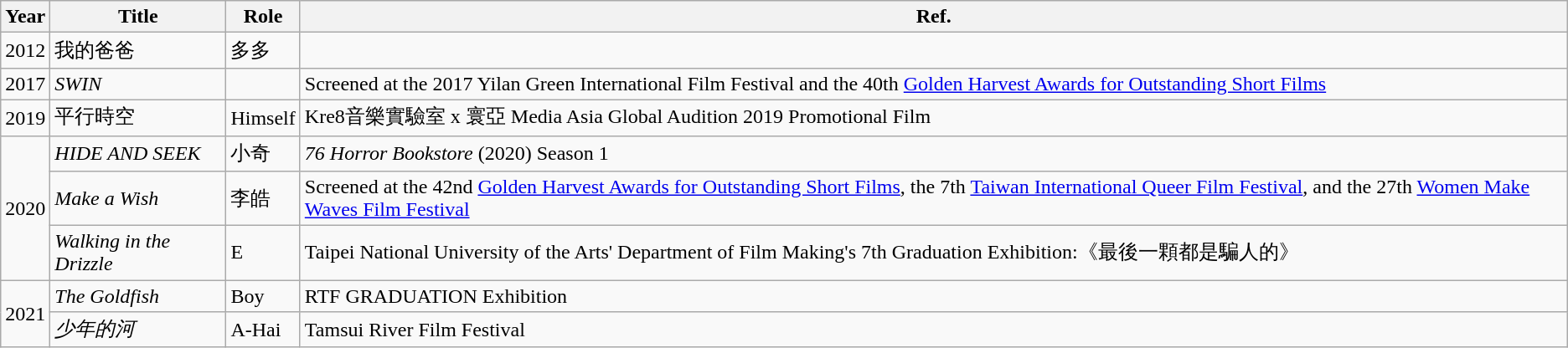<table class="wikitable">
<tr>
<th>Year</th>
<th>Title</th>
<th>Role</th>
<th>Ref.</th>
</tr>
<tr>
<td>2012</td>
<td>我的爸爸</td>
<td>多多</td>
<td></td>
</tr>
<tr>
<td>2017</td>
<td><em>SWIN</em></td>
<td></td>
<td>Screened at the 2017 Yilan Green International Film Festival and the 40th <a href='#'>Golden Harvest Awards for Outstanding Short Films</a></td>
</tr>
<tr>
<td>2019</td>
<td>平行時空</td>
<td>Himself</td>
<td>Kre8音樂實驗室 x 寰亞 Media Asia Global Audition 2019 Promotional Film</td>
</tr>
<tr>
<td rowspan="3">2020</td>
<td><em>HIDE AND SEEK</em></td>
<td>小奇</td>
<td><em>76 Horror Bookstore</em> (2020) Season 1</td>
</tr>
<tr>
<td><em>Make a Wish</em></td>
<td>李皓</td>
<td>Screened at the 42nd <a href='#'>Golden Harvest Awards for Outstanding Short Films</a>, the 7th <a href='#'>Taiwan International Queer Film Festival</a>, and the 27th <a href='#'>Women Make Waves Film Festival</a></td>
</tr>
<tr>
<td><em>Walking in the Drizzle</em></td>
<td>E</td>
<td>Taipei National University of the Arts' Department of Film Making's 7th Graduation Exhibition:《最後一顆都是騙人的》</td>
</tr>
<tr>
<td rowspan="4">2021</td>
<td><em>The Goldfish</em></td>
<td>Boy</td>
<td>RTF GRADUATION Exhibition</td>
</tr>
<tr>
<td><em>少年的河</em> </td>
<td>A-Hai</td>
<td>Tamsui River Film Festival</td>
</tr>
</table>
